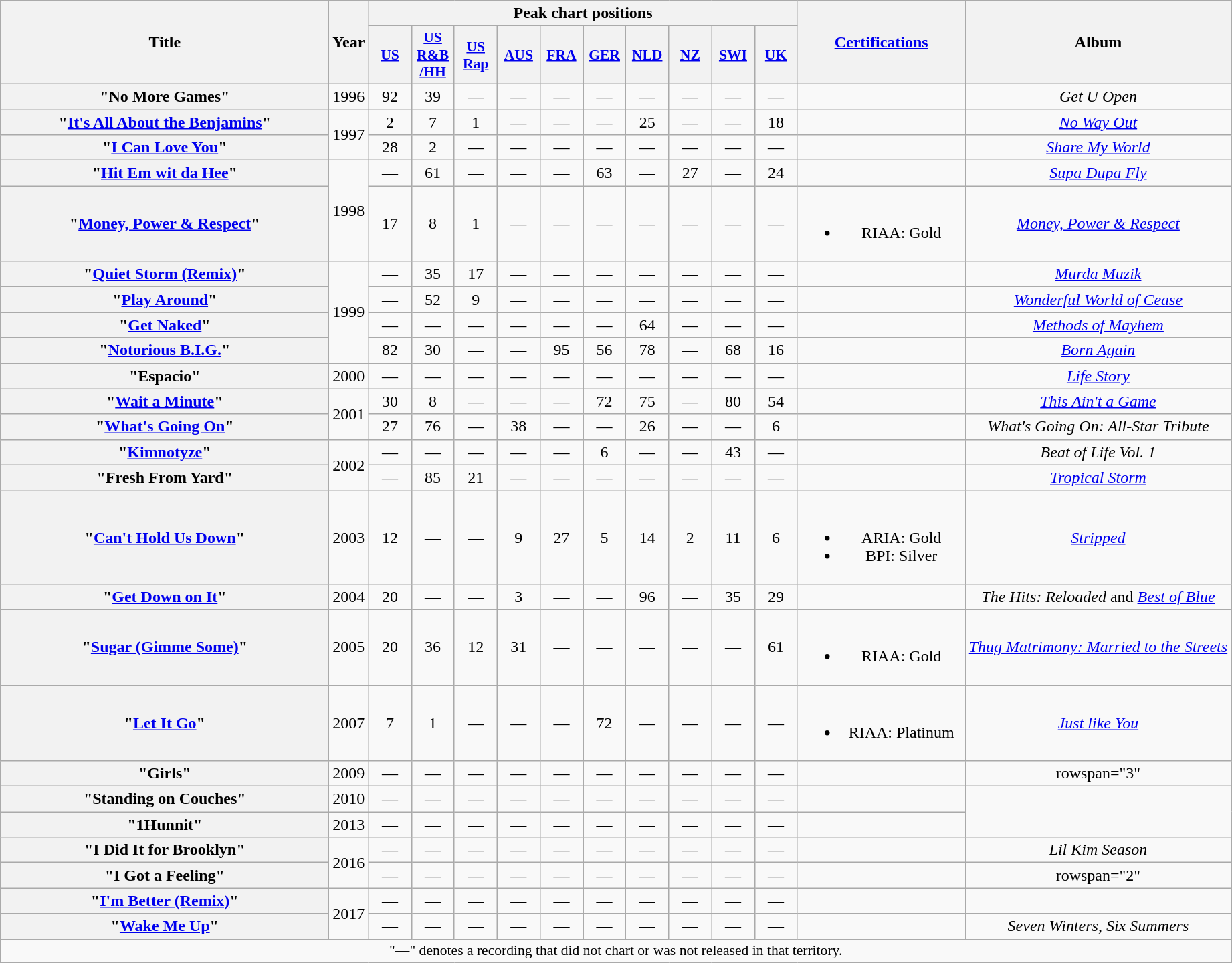<table class="wikitable plainrowheaders" style="text-align:center;">
<tr>
<th scope="col" rowspan="2" style="width:20em;">Title</th>
<th scope="col" rowspan="2">Year</th>
<th scope="col" colspan="10">Peak chart positions</th>
<th scope="col" rowspan="2" style="width:10em;"><a href='#'>Certifications</a></th>
<th scope="col" rowspan="2">Album</th>
</tr>
<tr>
<th scope="col" style="width:2.5em;font-size:90%;"><a href='#'>US</a><br></th>
<th scope="col" style="width:2.5em;font-size:90%;"><a href='#'>US<br>R&B<br>/HH</a><br></th>
<th scope="col" style="width:2.5em;font-size:90%;"><a href='#'>US<br>Rap</a><br></th>
<th scope="col" style="width:2.5em;font-size:90%;"><a href='#'>AUS</a><br></th>
<th scope="col" style="width:2.5em;font-size:90%;"><a href='#'>FRA</a><br></th>
<th scope="col" style="width:2.5em;font-size:90%;"><a href='#'>GER</a><br></th>
<th scope="col" style="width:2.5em;font-size:90%;"><a href='#'>NLD</a><br></th>
<th scope="col" style="width:2.5em;font-size:90%;"><a href='#'>NZ</a><br></th>
<th scope="col" style="width:2.5em;font-size:90%;"><a href='#'>SWI</a><br></th>
<th scope="col" style="width:2.5em;font-size:90%;"><a href='#'>UK</a><br></th>
</tr>
<tr>
<th scope="row">"No More Games" <br></th>
<td>1996</td>
<td>92</td>
<td>39</td>
<td>—</td>
<td>—</td>
<td>—</td>
<td>—</td>
<td>—</td>
<td>—</td>
<td>—</td>
<td>—</td>
<td></td>
<td><em>Get U Open</em></td>
</tr>
<tr>
<th scope="row">"<a href='#'>It's All About the Benjamins</a>" <br></th>
<td rowspan="2">1997</td>
<td>2</td>
<td>7</td>
<td>1</td>
<td>—</td>
<td>—</td>
<td>—</td>
<td>25</td>
<td>—</td>
<td>—</td>
<td>18</td>
<td></td>
<td><em><a href='#'>No Way Out</a></em></td>
</tr>
<tr>
<th scope="row">"<a href='#'>I Can Love You</a>" <br></th>
<td>28</td>
<td>2</td>
<td>—</td>
<td>—</td>
<td>—</td>
<td>—</td>
<td>—</td>
<td>—</td>
<td>—</td>
<td>—</td>
<td></td>
<td><em><a href='#'>Share My World</a></em></td>
</tr>
<tr>
<th scope="row">"<a href='#'>Hit Em wit da Hee</a>" <br></th>
<td rowspan="2">1998</td>
<td>—</td>
<td>61</td>
<td>—</td>
<td>—</td>
<td>—</td>
<td>63</td>
<td>—</td>
<td>27</td>
<td>—</td>
<td>24</td>
<td></td>
<td><em><a href='#'>Supa Dupa Fly</a></em></td>
</tr>
<tr>
<th scope="row">"<a href='#'>Money, Power & Respect</a>" <br></th>
<td>17</td>
<td>8</td>
<td>1</td>
<td>—</td>
<td>—</td>
<td>—</td>
<td>—</td>
<td>—</td>
<td>—</td>
<td>—</td>
<td><br><ul><li>RIAA: Gold</li></ul></td>
<td><em><a href='#'>Money, Power & Respect</a></em></td>
</tr>
<tr>
<th scope="row">"<a href='#'>Quiet Storm (Remix)</a>" <br></th>
<td rowspan="4">1999</td>
<td>—</td>
<td>35</td>
<td>17</td>
<td>—</td>
<td>—</td>
<td>—</td>
<td>—</td>
<td>—</td>
<td>—</td>
<td>—</td>
<td></td>
<td><em><a href='#'>Murda Muzik</a></em></td>
</tr>
<tr>
<th scope="row">"<a href='#'>Play Around</a>" <br></th>
<td>—</td>
<td>52</td>
<td>9</td>
<td>—</td>
<td>—</td>
<td>—</td>
<td>—</td>
<td>—</td>
<td>—</td>
<td>—</td>
<td></td>
<td><em><a href='#'>Wonderful World of Cease</a></em></td>
</tr>
<tr>
<th scope="row">"<a href='#'>Get Naked</a>" <br></th>
<td>—</td>
<td>—</td>
<td>—</td>
<td>—</td>
<td>—</td>
<td>—</td>
<td>64</td>
<td>—</td>
<td>—</td>
<td>—</td>
<td></td>
<td><em><a href='#'>Methods of Mayhem</a></em></td>
</tr>
<tr>
<th scope="row">"<a href='#'>Notorious B.I.G.</a>" <br></th>
<td>82</td>
<td>30</td>
<td>—</td>
<td>—</td>
<td>95</td>
<td>56</td>
<td>78</td>
<td>—</td>
<td>68</td>
<td>16</td>
<td></td>
<td><em><a href='#'>Born Again</a></em></td>
</tr>
<tr>
<th scope="row">"Espacio" <br></th>
<td>2000</td>
<td>—</td>
<td>—</td>
<td>—</td>
<td>—</td>
<td>—</td>
<td>—</td>
<td>—</td>
<td>—</td>
<td>—</td>
<td>—</td>
<td></td>
<td><em><a href='#'>Life Story</a></em></td>
</tr>
<tr>
<th scope="row">"<a href='#'>Wait a Minute</a>" <br></th>
<td rowspan="2">2001</td>
<td>30</td>
<td>8</td>
<td>—</td>
<td>—</td>
<td>—</td>
<td>72</td>
<td>75</td>
<td>—</td>
<td>80</td>
<td>54</td>
<td></td>
<td><em><a href='#'>This Ain't a Game</a></em></td>
</tr>
<tr>
<th scope="row">"<a href='#'>What's Going On</a>" <br></th>
<td>27</td>
<td>76</td>
<td>—</td>
<td>38</td>
<td>—</td>
<td>—</td>
<td>26</td>
<td>—</td>
<td>—</td>
<td>6</td>
<td></td>
<td><em>What's Going On: All-Star Tribute</em></td>
</tr>
<tr>
<th scope="row">"<a href='#'>Kimnotyze</a>" <br></th>
<td rowspan="2">2002</td>
<td>—</td>
<td>—</td>
<td>—</td>
<td>—</td>
<td>—</td>
<td>6</td>
<td>—</td>
<td>—</td>
<td>43</td>
<td>—</td>
<td></td>
<td><em>Beat of Life Vol. 1</em></td>
</tr>
<tr>
<th scope="row">"Fresh From Yard" <br></th>
<td>—</td>
<td>85</td>
<td>21</td>
<td>—</td>
<td>—</td>
<td>—</td>
<td>—</td>
<td>—</td>
<td>—</td>
<td>—</td>
<td></td>
<td><em><a href='#'>Tropical Storm</a></em></td>
</tr>
<tr>
<th scope="row">"<a href='#'>Can't Hold Us Down</a>" <br></th>
<td>2003</td>
<td>12</td>
<td>—</td>
<td>—</td>
<td>9</td>
<td>27</td>
<td>5</td>
<td>14</td>
<td>2</td>
<td>11</td>
<td>6</td>
<td><br><ul><li>ARIA: Gold</li><li>BPI: Silver</li></ul></td>
<td><em><a href='#'>Stripped</a></em></td>
</tr>
<tr>
<th scope="row">"<a href='#'>Get Down on It</a>" <br></th>
<td>2004</td>
<td>20</td>
<td>—</td>
<td>—</td>
<td>3</td>
<td>—</td>
<td>—</td>
<td>96</td>
<td>—</td>
<td>35</td>
<td>29</td>
<td></td>
<td><em>The Hits: Reloaded</em> and <em><a href='#'>Best of Blue</a></em></td>
</tr>
<tr>
<th scope="row">"<a href='#'>Sugar (Gimme Some)</a>" <br></th>
<td>2005</td>
<td>20</td>
<td>36</td>
<td>12</td>
<td>31</td>
<td>—</td>
<td>—</td>
<td>—</td>
<td>—</td>
<td>—</td>
<td>61</td>
<td><br><ul><li>RIAA: Gold</li></ul></td>
<td><em><a href='#'>Thug Matrimony: Married to the Streets</a></em></td>
</tr>
<tr>
<th scope="row">"<a href='#'>Let It Go</a>" <br></th>
<td>2007</td>
<td>7</td>
<td>1</td>
<td>—</td>
<td>—</td>
<td>—</td>
<td>72</td>
<td>—</td>
<td>—</td>
<td>—</td>
<td>—</td>
<td><br><ul><li>RIAA: Platinum</li></ul></td>
<td><em><a href='#'>Just like You</a></em></td>
</tr>
<tr>
<th scope="row">"Girls" <br></th>
<td>2009</td>
<td>—</td>
<td>—</td>
<td>—</td>
<td>—</td>
<td>—</td>
<td>—</td>
<td>—</td>
<td>—</td>
<td>—</td>
<td>—</td>
<td></td>
<td>rowspan="3" </td>
</tr>
<tr>
<th scope="row">"Standing on Couches"<br></th>
<td>2010</td>
<td>—</td>
<td>—</td>
<td>—</td>
<td>—</td>
<td>—</td>
<td>—</td>
<td>—</td>
<td>—</td>
<td>—</td>
<td>—</td>
<td></td>
</tr>
<tr>
<th scope="row">"1Hunnit"<br> </th>
<td>2013</td>
<td>—</td>
<td>—</td>
<td>—</td>
<td>—</td>
<td>—</td>
<td>—</td>
<td>—</td>
<td>—</td>
<td>—</td>
<td>—</td>
<td></td>
</tr>
<tr>
<th scope="row">"I Did It for Brooklyn"<br></th>
<td rowspan="2">2016</td>
<td>—</td>
<td>—</td>
<td>—</td>
<td>—</td>
<td>—</td>
<td>—</td>
<td>—</td>
<td>—</td>
<td>—</td>
<td>—</td>
<td></td>
<td><em>Lil Kim Season</em></td>
</tr>
<tr>
<th scope="row">"I Got a Feeling"<br></th>
<td>—</td>
<td>—</td>
<td>—</td>
<td>—</td>
<td>—</td>
<td>—</td>
<td>—</td>
<td>—</td>
<td>—</td>
<td>—</td>
<td></td>
<td>rowspan="2" </td>
</tr>
<tr>
<th scope="row">"<a href='#'>I'm Better (Remix)</a>" <br></th>
<td rowspan="2">2017</td>
<td>—</td>
<td>—</td>
<td>—</td>
<td>—</td>
<td>—</td>
<td>—</td>
<td>—</td>
<td>—</td>
<td>—</td>
<td>—</td>
<td></td>
</tr>
<tr>
<th scope="row">"<a href='#'>Wake Me Up</a>" <br></th>
<td>—</td>
<td>—</td>
<td>—</td>
<td>—</td>
<td>—</td>
<td>—</td>
<td>—</td>
<td>—</td>
<td>—</td>
<td>—</td>
<td></td>
<td><em>Seven Winters, Six Summers</em></td>
</tr>
<tr>
<td colspan="14" style="font-size:90%">"—" denotes a recording that did not chart or was not released in that territory.</td>
</tr>
</table>
